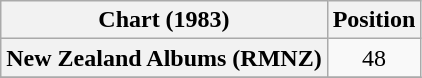<table class="wikitable plainrowheaders" style="text-align:center">
<tr>
<th scope="col">Chart (1983)</th>
<th scope="col">Position</th>
</tr>
<tr>
<th scope="row">New Zealand Albums (RMNZ)</th>
<td>48</td>
</tr>
<tr>
</tr>
</table>
